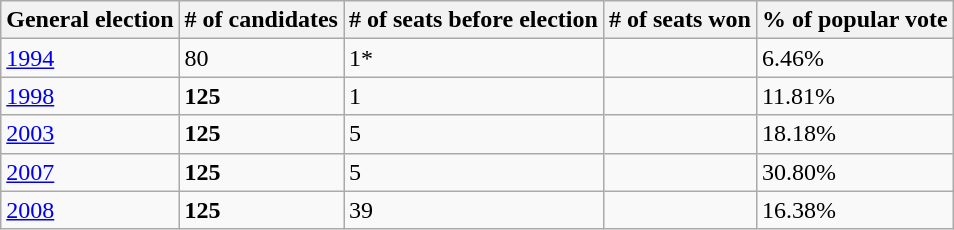<table class="wikitable sortable mw-collapsible">
<tr>
<th>General election</th>
<th># of candidates</th>
<th># of seats before election</th>
<th># of seats won</th>
<th>% of popular vote</th>
</tr>
<tr>
<td><a href='#'>1994</a></td>
<td>80</td>
<td>1*</td>
<td></td>
<td>6.46%</td>
</tr>
<tr>
<td><a href='#'>1998</a></td>
<td><strong>125</strong></td>
<td>1</td>
<td></td>
<td>11.81%</td>
</tr>
<tr>
<td><a href='#'>2003</a></td>
<td><strong>125</strong></td>
<td>5</td>
<td></td>
<td>18.18%</td>
</tr>
<tr>
<td><a href='#'>2007</a></td>
<td><strong>125</strong></td>
<td>5</td>
<td></td>
<td>30.80%</td>
</tr>
<tr>
<td><a href='#'>2008</a></td>
<td><strong>125</strong></td>
<td>39</td>
<td></td>
<td>16.38%</td>
</tr>
</table>
